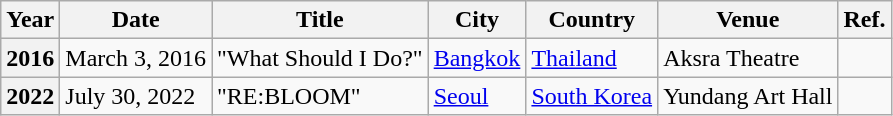<table class="wikitable plainrowheaders"|>
<tr>
<th>Year</th>
<th>Date</th>
<th>Title</th>
<th>City</th>
<th>Country</th>
<th>Venue</th>
<th>Ref.</th>
</tr>
<tr>
<th scope="row">2016</th>
<td>March 3, 2016</td>
<td>"What Should I Do?"</td>
<td><a href='#'>Bangkok</a></td>
<td><a href='#'>Thailand</a></td>
<td>Aksra Theatre</td>
<td></td>
</tr>
<tr>
<th scope="row">2022</th>
<td>July 30, 2022</td>
<td>"RE:BLOOM"</td>
<td><a href='#'>Seoul</a></td>
<td><a href='#'>South Korea</a></td>
<td>Yundang Art Hall</td>
<td></td>
</tr>
</table>
